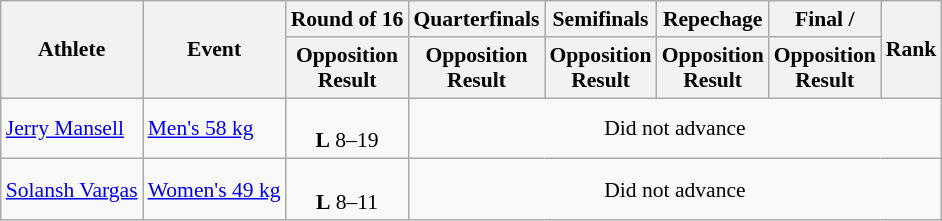<table class="wikitable" style="font-size:90%">
<tr>
<th rowspan="2">Athlete</th>
<th rowspan="2">Event</th>
<th>Round of 16</th>
<th>Quarterfinals</th>
<th>Semifinals</th>
<th>Repechage</th>
<th>Final / </th>
<th rowspan="2">Rank</th>
</tr>
<tr>
<th>Opposition<br>Result</th>
<th>Opposition<br>Result</th>
<th>Opposition<br>Result</th>
<th>Opposition<br>Result</th>
<th>Opposition<br>Result</th>
</tr>
<tr align=center>
<td align=left><a href='#'>Jerry Mansell</a></td>
<td align=left><a href='#'>Men's 58 kg</a></td>
<td><br><strong>L</strong> 8–19</td>
<td colspan=5>Did not advance</td>
</tr>
<tr align=center>
<td align=left><a href='#'>Solansh Vargas</a></td>
<td align=left><a href='#'>Women's 49 kg</a></td>
<td><br><strong>L</strong> 8–11</td>
<td colspan=5>Did not advance</td>
</tr>
</table>
